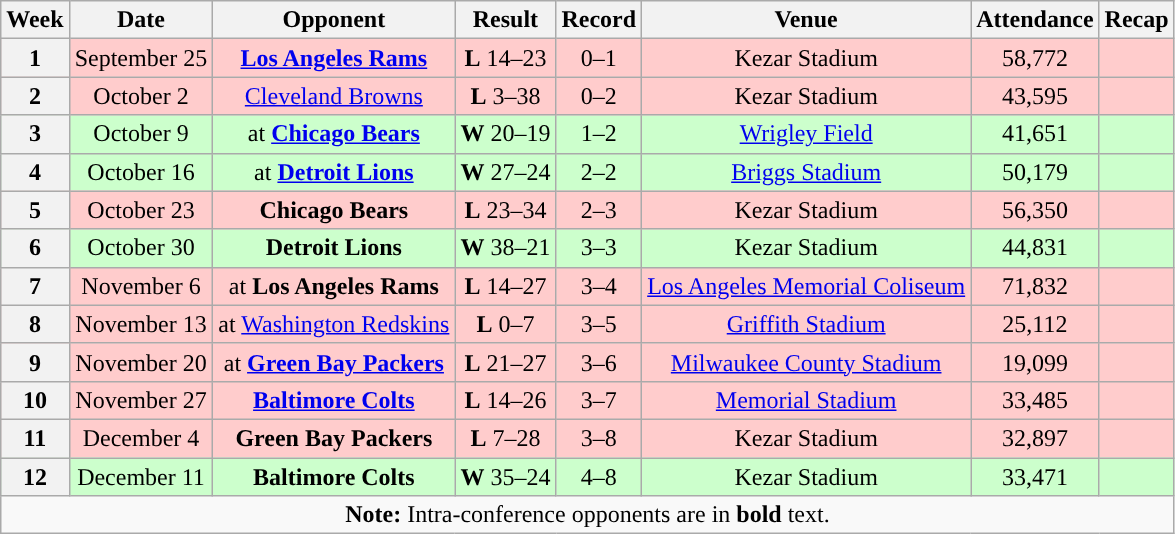<table class="wikitable" style="text-align:center">
<tr>
<th>Week</th>
<th>Date</th>
<th>Opponent</th>
<th>Result</th>
<th>Record</th>
<th>Venue</th>
<th>Attendance</th>
<th>Recap</th>
</tr>
<tr style="background:#fcc">
<th>1</th>
<td>September 25</td>
<td><strong><a href='#'>Los Angeles Rams</a></strong></td>
<td><strong>L</strong> 14–23</td>
<td>0–1</td>
<td>Kezar Stadium</td>
<td>58,772</td>
<td></td>
</tr>
<tr style="background:#fcc">
<th>2</th>
<td>October 2</td>
<td><a href='#'>Cleveland Browns</a></td>
<td><strong>L</strong> 3–38</td>
<td>0–2</td>
<td>Kezar Stadium</td>
<td>43,595</td>
<td></td>
</tr>
<tr style="background:#cfc">
<th>3</th>
<td>October 9</td>
<td>at <strong><a href='#'>Chicago Bears</a></strong></td>
<td><strong>W</strong> 20–19</td>
<td>1–2</td>
<td><a href='#'>Wrigley Field</a></td>
<td>41,651</td>
<td></td>
</tr>
<tr style="background:#cfc">
<th>4</th>
<td>October 16</td>
<td>at  <strong><a href='#'>Detroit Lions</a></strong></td>
<td><strong>W</strong> 27–24</td>
<td>2–2</td>
<td><a href='#'>Briggs Stadium</a></td>
<td>50,179</td>
<td></td>
</tr>
<tr style="background:#fcc">
<th>5</th>
<td>October 23</td>
<td><strong>Chicago Bears</strong></td>
<td><strong>L</strong> 23–34</td>
<td>2–3</td>
<td>Kezar Stadium</td>
<td>56,350</td>
<td></td>
</tr>
<tr style="background:#cfc">
<th>6</th>
<td>October 30</td>
<td><strong>Detroit Lions</strong></td>
<td><strong>W</strong>  38–21</td>
<td>3–3</td>
<td>Kezar Stadium</td>
<td>44,831</td>
<td></td>
</tr>
<tr style="background:#fcc">
<th>7</th>
<td>November 6</td>
<td>at <strong>Los Angeles Rams</strong></td>
<td><strong>L</strong> 14–27</td>
<td>3–4</td>
<td><a href='#'>Los Angeles Memorial Coliseum</a></td>
<td>71,832</td>
<td></td>
</tr>
<tr style="background:#fcc">
<th>8</th>
<td>November 13</td>
<td>at <a href='#'>Washington Redskins</a></td>
<td><strong>L</strong> 0–7</td>
<td>3–5</td>
<td><a href='#'>Griffith Stadium</a></td>
<td>25,112</td>
<td></td>
</tr>
<tr style="background:#fcc">
<th>9</th>
<td>November 20</td>
<td>at <strong><a href='#'>Green Bay Packers</a></strong></td>
<td><strong>L</strong> 21–27</td>
<td>3–6</td>
<td><a href='#'>Milwaukee County Stadium</a></td>
<td>19,099</td>
<td></td>
</tr>
<tr style="background:#fcc">
<th>10</th>
<td>November 27</td>
<td><strong><a href='#'>Baltimore Colts</a></strong></td>
<td><strong>L</strong> 14–26</td>
<td>3–7</td>
<td><a href='#'>Memorial Stadium</a></td>
<td>33,485</td>
<td></td>
</tr>
<tr style="background:#fcc">
<th>11</th>
<td>December 4</td>
<td><strong>Green Bay Packers</strong></td>
<td><strong>L</strong> 7–28</td>
<td>3–8</td>
<td>Kezar Stadium</td>
<td>32,897</td>
<td></td>
</tr>
<tr style="background:#cfc">
<th>12</th>
<td>December 11</td>
<td><strong>Baltimore Colts</strong></td>
<td><strong>W</strong> 35–24</td>
<td>4–8</td>
<td>Kezar Stadium</td>
<td>33,471</td>
<td></td>
</tr>
<tr>
<td colspan="8"><strong>Note:</strong> Intra-conference opponents are in <strong>bold</strong> text.</td>
</tr>
</table>
